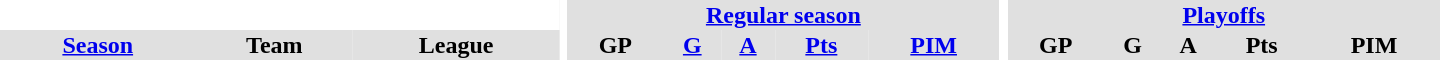<table border="0" cellpadding="1" cellspacing="0" style="text-align:center; width:60em">
<tr bgcolor="#e0e0e0">
<th colspan="3" bgcolor="#ffffff"></th>
<th rowspan="99" bgcolor="#ffffff"></th>
<th colspan="5"><a href='#'>Regular season</a></th>
<th rowspan="99" bgcolor="#ffffff"></th>
<th colspan="5"><a href='#'>Playoffs</a></th>
</tr>
<tr bgcolor="#e0e0e0">
<th><a href='#'>Season</a></th>
<th>Team</th>
<th>League</th>
<th>GP</th>
<th><a href='#'>G</a></th>
<th><a href='#'>A</a></th>
<th><a href='#'>Pts</a></th>
<th><a href='#'>PIM</a></th>
<th>GP</th>
<th>G</th>
<th>A</th>
<th>Pts</th>
<th>PIM</th>
</tr>
</table>
